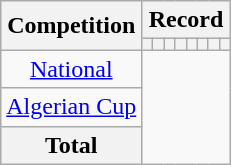<table class="wikitable" style="text-align: center">
<tr>
<th rowspan=2>Competition</th>
<th colspan=8>Record</th>
</tr>
<tr>
<th></th>
<th></th>
<th></th>
<th></th>
<th></th>
<th></th>
<th></th>
<th></th>
</tr>
<tr>
<td><a href='#'>National</a><br></td>
</tr>
<tr>
<td><a href='#'>Algerian Cup</a><br></td>
</tr>
<tr>
<th>Total<br></th>
</tr>
</table>
